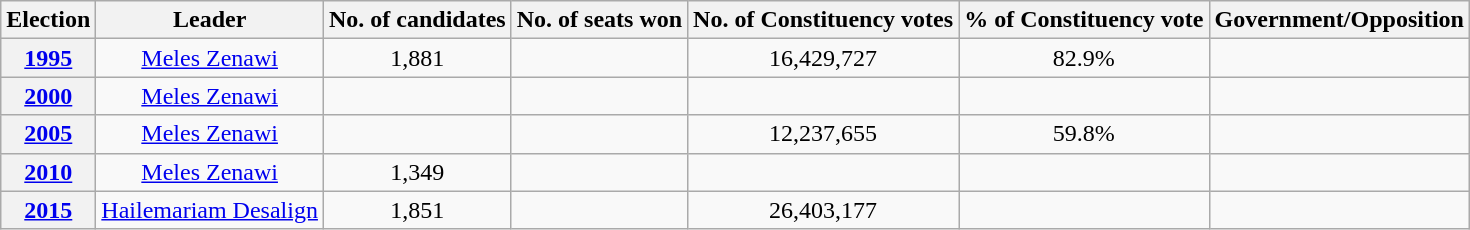<table class="wikitable sortable">
<tr>
<th>Election</th>
<th>Leader</th>
<th>No. of candidates</th>
<th>No. of seats won</th>
<th>No. of Constituency votes</th>
<th>% of Constituency vote</th>
<th>Government/Opposition</th>
</tr>
<tr style="text-align:center;">
<th><a href='#'>1995</a></th>
<td><a href='#'>Meles Zenawi</a></td>
<td>1,881</td>
<td></td>
<td>16,429,727</td>
<td>82.9%</td>
<td></td>
</tr>
<tr style="text-align:center;">
<th><a href='#'>2000</a></th>
<td><a href='#'>Meles Zenawi</a></td>
<td></td>
<td></td>
<td></td>
<td></td>
<td></td>
</tr>
<tr style="text-align:center;">
<th><a href='#'>2005</a></th>
<td><a href='#'>Meles Zenawi</a></td>
<td></td>
<td></td>
<td>12,237,655</td>
<td>59.8%</td>
<td></td>
</tr>
<tr style="text-align:center;">
<th><a href='#'>2010</a></th>
<td><a href='#'>Meles Zenawi</a></td>
<td>1,349</td>
<td></td>
<td></td>
<td></td>
<td></td>
</tr>
<tr style="text-align:center;">
<th><a href='#'>2015</a></th>
<td><a href='#'>Hailemariam Desalign</a></td>
<td>1,851</td>
<td></td>
<td>26,403,177</td>
<td></td>
<td></td>
</tr>
</table>
